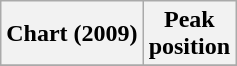<table class="wikitable plainrowheaders" style="text-align:center">
<tr>
<th scope="col">Chart (2009)</th>
<th scope="col">Peak<br>position</th>
</tr>
<tr>
</tr>
</table>
